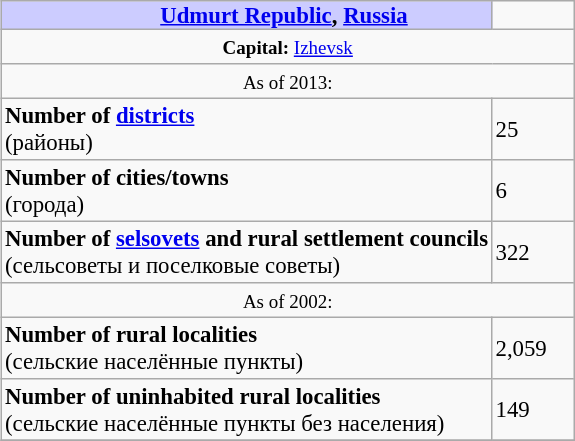<table border=1 align="right" cellpadding=2 cellspacing=0 style="margin: 0 0 1em 1em; background: #f9f9f9; border: 1px #aaa solid; border-collapse: collapse; font-size: 95%;">
<tr>
<th bgcolor="#ccccff" style="padding:0 0 0 50px;"><a href='#'>Udmurt Republic</a>, <a href='#'>Russia</a></th>
<td width="50px"></td>
</tr>
<tr>
<td colspan=2 align="center"><small><strong>Capital:</strong> <a href='#'>Izhevsk</a></small></td>
</tr>
<tr>
<td colspan=2 align="center"><small>As of 2013:</small></td>
</tr>
<tr>
<td><strong>Number of <a href='#'>districts</a></strong><br>(районы)</td>
<td>25</td>
</tr>
<tr>
<td><strong>Number of cities/towns</strong><br>(города)</td>
<td>6</td>
</tr>
<tr>
<td><strong>Number of <a href='#'>selsovets</a> and rural settlement councils</strong><br>(сельсоветы и поселковые советы)</td>
<td>322</td>
</tr>
<tr>
<td colspan=2 align="center"><small>As of 2002:</small></td>
</tr>
<tr>
<td><strong>Number of rural localities</strong><br>(сельские населённые пункты)</td>
<td>2,059</td>
</tr>
<tr>
<td><strong>Number of uninhabited rural localities</strong><br>(сельские населённые пункты без населения)</td>
<td>149</td>
</tr>
<tr>
</tr>
</table>
